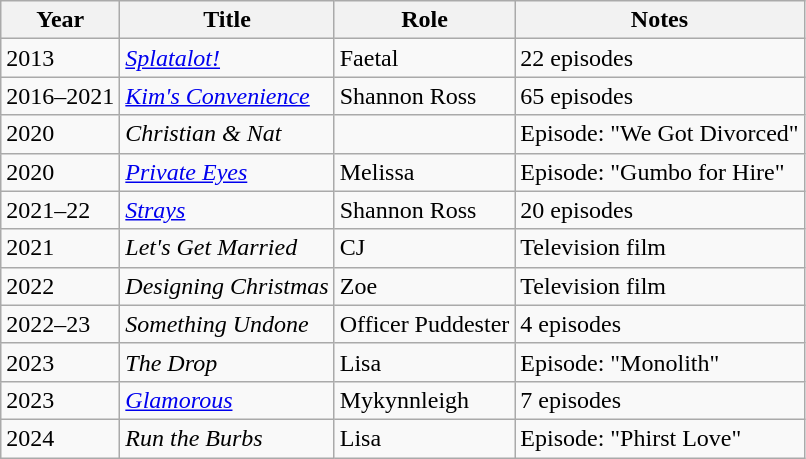<table class="wikitable sortable">
<tr>
<th>Year</th>
<th>Title</th>
<th>Role</th>
<th>Notes</th>
</tr>
<tr>
<td>2013</td>
<td><em><a href='#'>Splatalot!</a></em></td>
<td>Faetal</td>
<td>22 episodes</td>
</tr>
<tr>
<td>2016–2021</td>
<td><em><a href='#'>Kim's Convenience</a></em></td>
<td>Shannon Ross</td>
<td>65 episodes</td>
</tr>
<tr>
<td>2020</td>
<td><em>Christian & Nat</em></td>
<td></td>
<td>Episode: "We Got Divorced"</td>
</tr>
<tr>
<td>2020</td>
<td><em><a href='#'>Private Eyes</a></em></td>
<td>Melissa</td>
<td>Episode: "Gumbo for Hire"</td>
</tr>
<tr>
<td>2021–22</td>
<td><em><a href='#'>Strays</a></em></td>
<td>Shannon Ross</td>
<td>20 episodes</td>
</tr>
<tr>
<td>2021</td>
<td><em>Let's Get Married</em></td>
<td>CJ</td>
<td>Television film</td>
</tr>
<tr>
<td>2022</td>
<td><em>Designing Christmas</em></td>
<td>Zoe</td>
<td>Television film</td>
</tr>
<tr>
<td>2022–23</td>
<td><em>Something Undone</em></td>
<td>Officer Puddester</td>
<td>4 episodes</td>
</tr>
<tr>
<td>2023</td>
<td><em>The Drop</em></td>
<td>Lisa</td>
<td>Episode: "Monolith"</td>
</tr>
<tr>
<td>2023</td>
<td><em><a href='#'>Glamorous</a></em></td>
<td>Mykynnleigh</td>
<td>7 episodes</td>
</tr>
<tr>
<td>2024</td>
<td><em>Run the Burbs</em></td>
<td>Lisa</td>
<td>Episode: "Phirst Love"</td>
</tr>
</table>
